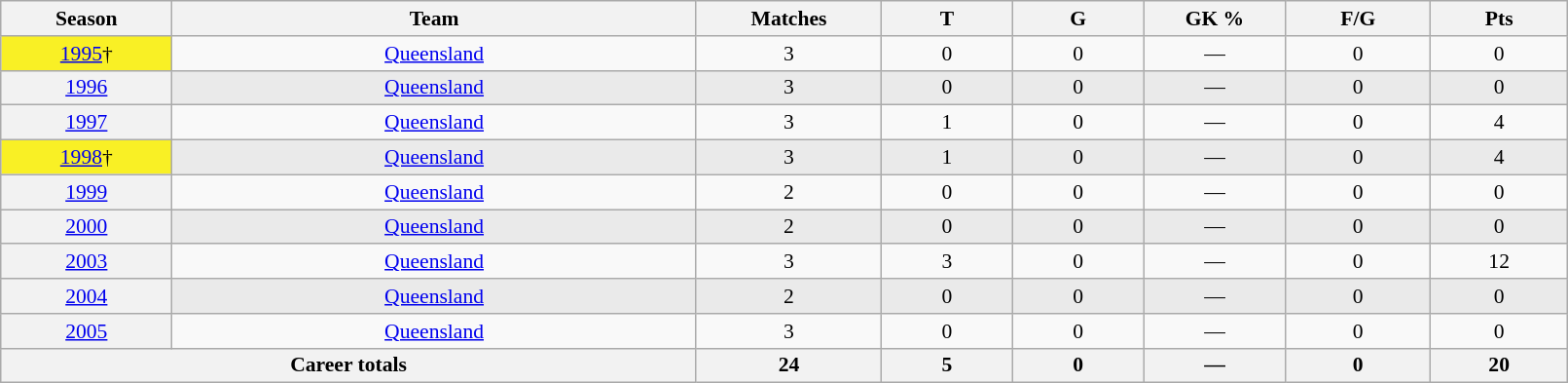<table class="wikitable sortable"  style="font-size:90%; text-align:center; width:85%;">
<tr>
<th width=2%>Season</th>
<th width=8%>Team</th>
<th width=2%>Matches</th>
<th width=2%>T</th>
<th width=2%>G</th>
<th width=2%>GK %</th>
<th width=2%>F/G</th>
<th width=2%>Pts</th>
</tr>
<tr>
<th scope="row" style="text-align:center;background:#f9f025; font-weight:normal"><a href='#'>1995</a>†</th>
<td style="text-align:center;"> <a href='#'>Queensland</a></td>
<td>3</td>
<td>0</td>
<td>0</td>
<td>—</td>
<td>0</td>
<td>0</td>
</tr>
<tr style="background-color: #EAEAEA">
<th scope="row" style="text-align:center; font-weight:normal"><a href='#'>1996</a></th>
<td style="text-align:center;"> <a href='#'>Queensland</a></td>
<td>3</td>
<td>0</td>
<td>0</td>
<td>—</td>
<td>0</td>
<td>0</td>
</tr>
<tr>
<th scope="row" style="text-align:center; font-weight:normal"><a href='#'>1997</a></th>
<td style="text-align:center;"> <a href='#'>Queensland</a></td>
<td>3</td>
<td>1</td>
<td>0</td>
<td>—</td>
<td>0</td>
<td>4</td>
</tr>
<tr style="background-color: #EAEAEA">
<th scope="row" style="text-align:center;background:#f9f025; font-weight:normal"><a href='#'>1998</a>†</th>
<td style="text-align:center;"> <a href='#'>Queensland</a></td>
<td>3</td>
<td>1</td>
<td>0</td>
<td>—</td>
<td>0</td>
<td>4</td>
</tr>
<tr>
<th scope="row" style="text-align:center; font-weight:normal"><a href='#'>1999</a></th>
<td style="text-align:center;"> <a href='#'>Queensland</a></td>
<td>2</td>
<td>0</td>
<td>0</td>
<td>—</td>
<td>0</td>
<td>0</td>
</tr>
<tr style="background-color: #EAEAEA">
<th scope="row" style="text-align:center; font-weight:normal"><a href='#'>2000</a></th>
<td style="text-align:center;"> <a href='#'>Queensland</a></td>
<td>2</td>
<td>0</td>
<td>0</td>
<td>—</td>
<td>0</td>
<td>0</td>
</tr>
<tr>
<th scope="row" style="text-align:center; font-weight:normal"><a href='#'>2003</a></th>
<td style="text-align:center;"> <a href='#'>Queensland</a></td>
<td>3</td>
<td>3</td>
<td>0</td>
<td>—</td>
<td>0</td>
<td>12</td>
</tr>
<tr style="background-color: #EAEAEA">
<th scope="row" style="text-align:center; font-weight:normal"><a href='#'>2004</a></th>
<td style="text-align:center;"> <a href='#'>Queensland</a></td>
<td>2</td>
<td>0</td>
<td>0</td>
<td>—</td>
<td>0</td>
<td>0</td>
</tr>
<tr>
<th scope="row" style="text-align:center; font-weight:normal"><a href='#'>2005</a></th>
<td style="text-align:center;"> <a href='#'>Queensland</a></td>
<td>3</td>
<td>0</td>
<td>0</td>
<td>—</td>
<td>0</td>
<td>0</td>
</tr>
<tr class="sortbottom">
<th colspan=2>Career totals</th>
<th>24</th>
<th>5</th>
<th>0</th>
<th>—</th>
<th>0</th>
<th>20</th>
</tr>
</table>
